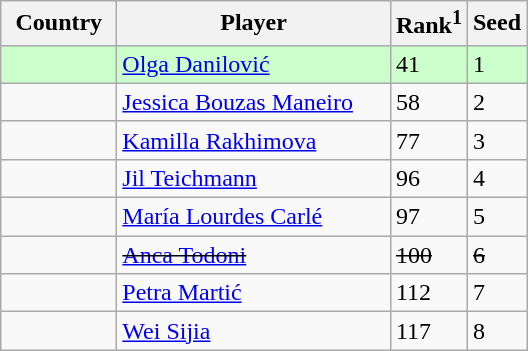<table class="sortable wikitable">
<tr>
<th width="70">Country</th>
<th width="175">Player</th>
<th>Rank<sup>1</sup></th>
<th>Seed</th>
</tr>
<tr style="background:#cfc;">
<td></td>
<td><a href='#'>Olga Danilović</a></td>
<td>41</td>
<td>1</td>
</tr>
<tr>
<td></td>
<td><a href='#'>Jessica Bouzas Maneiro</a></td>
<td>58</td>
<td>2</td>
</tr>
<tr>
<td></td>
<td><a href='#'>Kamilla Rakhimova</a></td>
<td>77</td>
<td>3</td>
</tr>
<tr>
<td></td>
<td><a href='#'>Jil Teichmann</a></td>
<td>96</td>
<td>4</td>
</tr>
<tr>
<td></td>
<td><a href='#'>María Lourdes Carlé</a></td>
<td>97</td>
<td>5</td>
</tr>
<tr>
<td><s></s></td>
<td><s><a href='#'>Anca Todoni</a></s></td>
<td><s>100</s></td>
<td><s>6</s></td>
</tr>
<tr>
<td></td>
<td><a href='#'>Petra Martić</a></td>
<td>112</td>
<td>7</td>
</tr>
<tr>
<td></td>
<td><a href='#'>Wei Sijia</a></td>
<td>117</td>
<td>8</td>
</tr>
</table>
